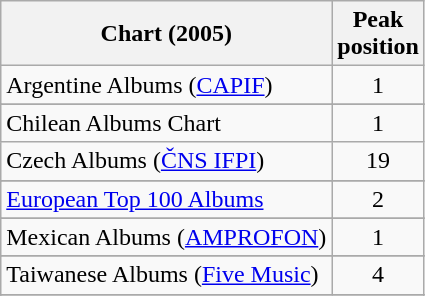<table class="wikitable sortable">
<tr>
<th>Chart (2005)</th>
<th>Peak<br>position</th>
</tr>
<tr>
<td>Argentine Albums (<a href='#'>CAPIF</a>)</td>
<td style="text-align:center;">1</td>
</tr>
<tr>
</tr>
<tr>
</tr>
<tr>
</tr>
<tr>
<td>Chilean Albums Chart</td>
<td style="text-align:center;">1</td>
</tr>
<tr>
<td>Czech Albums (<a href='#'>ČNS IFPI</a>)</td>
<td style="text-align:center;">19</td>
</tr>
<tr>
</tr>
<tr>
<td><a href='#'>European Top 100 Albums</a></td>
<td style="text-align:center;">2</td>
</tr>
<tr>
</tr>
<tr>
</tr>
<tr>
</tr>
<tr>
</tr>
<tr>
</tr>
<tr>
<td>Mexican Albums (<a href='#'>AMPROFON</a>)</td>
<td style="text-align:center;">1</td>
</tr>
<tr>
</tr>
<tr>
</tr>
<tr>
</tr>
<tr>
</tr>
<tr>
<td>Taiwanese Albums (<a href='#'>Five Music</a>)</td>
<td style="text-align:center;">4</td>
</tr>
<tr>
</tr>
<tr>
</tr>
<tr>
</tr>
</table>
